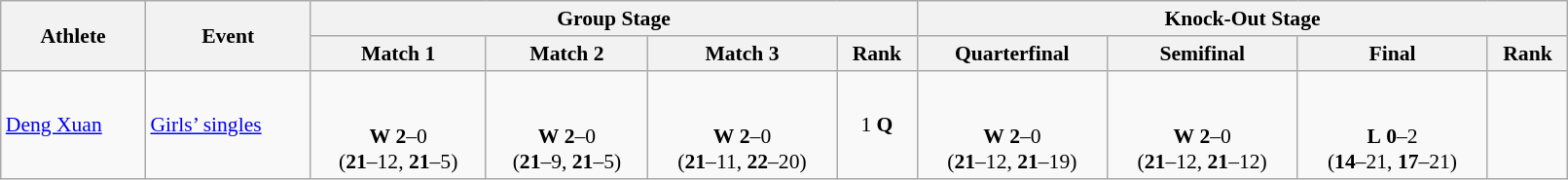<table class="wikitable" width="85%" style="text-align:left; font-size:90%">
<tr>
<th rowspan=2>Athlete</th>
<th rowspan=2>Event</th>
<th colspan=4>Group Stage</th>
<th colspan=4>Knock-Out Stage</th>
</tr>
<tr>
<th>Match 1</th>
<th>Match 2</th>
<th>Match 3</th>
<th>Rank</th>
<th>Quarterfinal</th>
<th>Semifinal</th>
<th>Final</th>
<th>Rank</th>
</tr>
<tr>
<td><a href='#'>Deng Xuan</a></td>
<td><a href='#'>Girls’ singles</a></td>
<td align=center> <br><br><strong>W</strong> <strong>2</strong>–0 <br> (<strong>21</strong>–12, <strong>21</strong>–5)</td>
<td align=center> <br><br><strong>W</strong> <strong>2</strong>–0 <br> (<strong>21</strong>–9, <strong>21</strong>–5)</td>
<td align=center> <br><br><strong>W</strong> <strong>2</strong>–0 <br> (<strong>21</strong>–11, <strong>22</strong>–20)</td>
<td align=center>1 <strong>Q</strong></td>
<td align=center> <br><br><strong>W</strong> <strong>2</strong>–0 <br> (<strong>21</strong>–12, <strong>21</strong>–19)</td>
<td align=center> <br><br><strong>W</strong> <strong>2</strong>–0 <br> (<strong>21</strong>–12, <strong>21</strong>–12)</td>
<td align=center> <br><br><strong>L</strong> <strong>0</strong>–2 <br> (<strong>14</strong>–21, <strong>17</strong>–21)</td>
<td align=center></td>
</tr>
</table>
